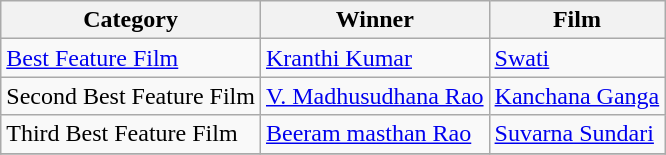<table class="wikitable">
<tr>
<th>Category</th>
<th>Winner</th>
<th>Film</th>
</tr>
<tr>
<td><a href='#'>Best Feature Film</a></td>
<td><a href='#'>Kranthi Kumar</a></td>
<td><a href='#'>Swati</a></td>
</tr>
<tr>
<td>Second Best Feature Film</td>
<td><a href='#'>V. Madhusudhana Rao</a></td>
<td><a href='#'>Kanchana Ganga</a></td>
</tr>
<tr>
<td>Third Best Feature Film</td>
<td><a href='#'>Beeram masthan Rao</a></td>
<td><a href='#'>Suvarna Sundari</a></td>
</tr>
<tr>
</tr>
</table>
